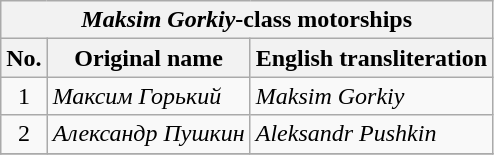<table class="wikitable" style="text-align:center">
<tr>
<th colspan="3" style="text-align:center"><em>Maksim Gorkiy</em>-class motorships</th>
</tr>
<tr>
<th>No.</th>
<th align=Left>Original name</th>
<th align=Left>English transliteration</th>
</tr>
<tr>
<td>1</td>
<td align=Left><em>Максим Горький</em></td>
<td align=Left><em>Maksim Gorkiy</em></td>
</tr>
<tr>
<td>2</td>
<td align=Left><em>Александр Пушкин</em></td>
<td align=Left><em>Aleksandr Pushkin</em></td>
</tr>
<tr>
</tr>
</table>
